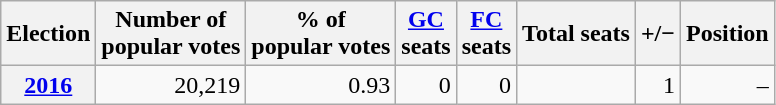<table class="wikitable" style="text-align: right;">
<tr align=center>
<th><strong>Election</strong></th>
<th>Number of<br>popular votes</th>
<th>% of<br>popular votes</th>
<th><a href='#'>GC</a><br>seats</th>
<th><a href='#'>FC</a><br>seats</th>
<th>Total seats</th>
<th>+/−</th>
<th>Position</th>
</tr>
<tr>
<th><a href='#'>2016</a></th>
<td>20,219</td>
<td>0.93</td>
<td>0</td>
<td>0</td>
<td></td>
<td>1</td>
<td>–</td>
</tr>
</table>
